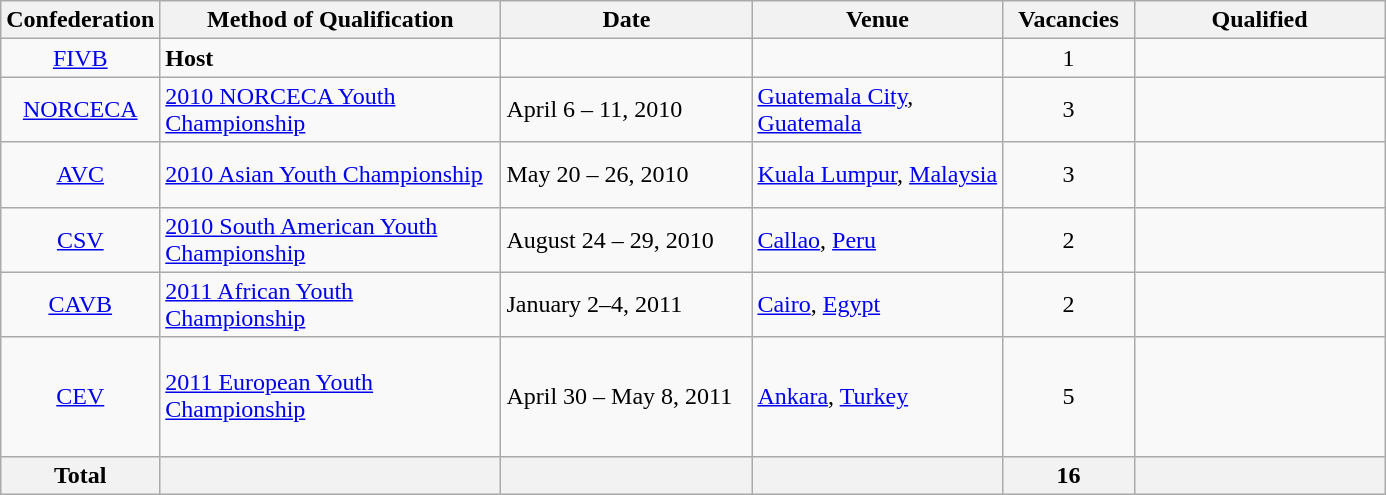<table class="wikitable">
<tr>
<th width=50>Confederation</th>
<th width=220>Method of Qualification</th>
<th width=160>Date</th>
<th width=160>Venue</th>
<th width=80>Vacancies</th>
<th width=160>Qualified</th>
</tr>
<tr>
<td align=center><a href='#'>FIVB</a></td>
<td><strong>Host</strong></td>
<td></td>
<td></td>
<td style="text-align:center;">1</td>
<td></td>
</tr>
<tr>
<td align=center><a href='#'>NORCECA</a></td>
<td><a href='#'>2010 NORCECA Youth Championship</a></td>
<td>April 6 – 11, 2010</td>
<td> <a href='#'>Guatemala City</a>, <a href='#'>Guatemala</a></td>
<td style="text-align:center;">3</td>
<td><br><br></td>
</tr>
<tr>
<td align=center><a href='#'>AVC</a></td>
<td><a href='#'>2010 Asian Youth Championship</a></td>
<td>May 20 – 26, 2010</td>
<td> <a href='#'>Kuala Lumpur</a>, <a href='#'>Malaysia</a></td>
<td style="text-align:center;">3</td>
<td><br><br></td>
</tr>
<tr>
<td align=center><a href='#'>CSV</a></td>
<td><a href='#'>2010 South American Youth Championship</a></td>
<td>August 24 – 29, 2010</td>
<td> <a href='#'>Callao</a>, <a href='#'>Peru</a></td>
<td style="text-align:center;">2</td>
<td><br></td>
</tr>
<tr>
<td align=center><a href='#'>CAVB</a></td>
<td><a href='#'>2011 African Youth Championship</a></td>
<td>January 2–4, 2011</td>
<td> <a href='#'>Cairo</a>, <a href='#'>Egypt</a></td>
<td style="text-align:center;">2</td>
<td><br></td>
</tr>
<tr>
<td align=center><a href='#'>CEV</a></td>
<td><a href='#'>2011 European Youth Championship</a></td>
<td>April 30 – May 8, 2011</td>
<td> <a href='#'>Ankara</a>, <a href='#'>Turkey</a></td>
<td style="text-align:center;">5</td>
<td><br><br><br><br></td>
</tr>
<tr>
<th>Total</th>
<th></th>
<th></th>
<th></th>
<th>16</th>
<th></th>
</tr>
</table>
